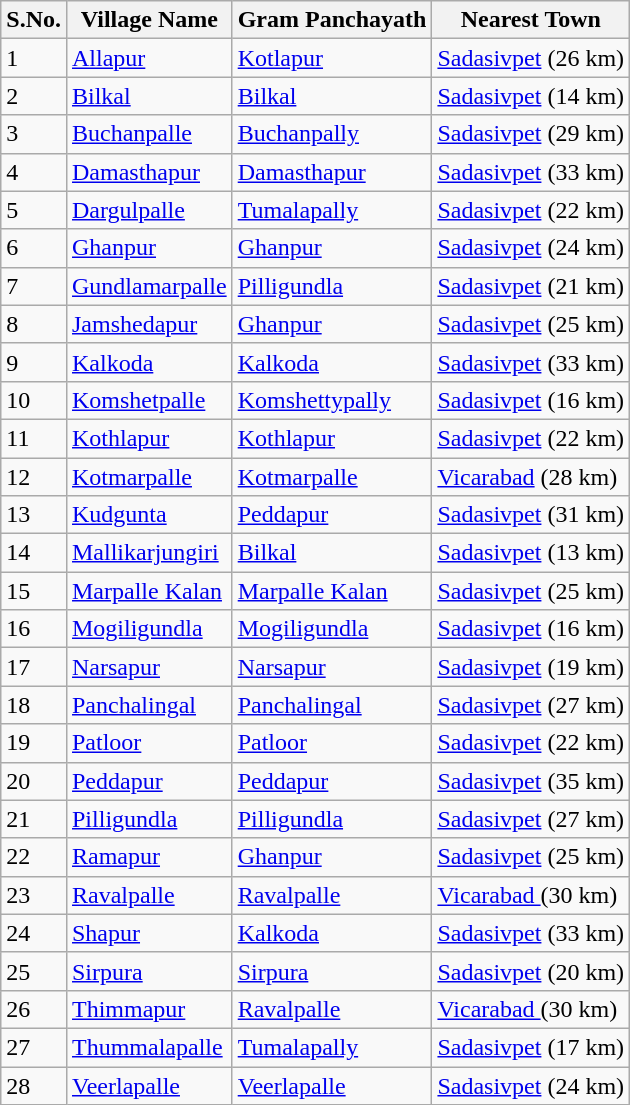<table class="wikitable">
<tr>
<th>S.No.</th>
<th>Village Name</th>
<th>Gram Panchayath</th>
<th>Nearest Town</th>
</tr>
<tr>
<td>1</td>
<td><a href='#'>Allapur</a></td>
<td><a href='#'>Kotlapur</a></td>
<td><a href='#'>Sadasivpet</a> (26 km)</td>
</tr>
<tr>
<td>2</td>
<td><a href='#'>Bilkal</a></td>
<td><a href='#'>Bilkal</a></td>
<td><a href='#'>Sadasivpet</a> (14 km)</td>
</tr>
<tr>
<td>3</td>
<td><a href='#'>Buchanpalle</a></td>
<td><a href='#'>Buchanpally</a></td>
<td><a href='#'>Sadasivpet</a> (29 km)</td>
</tr>
<tr>
<td>4</td>
<td><a href='#'>Damasthapur</a></td>
<td><a href='#'>Damasthapur</a></td>
<td><a href='#'>Sadasivpet</a> (33 km)</td>
</tr>
<tr>
<td>5</td>
<td><a href='#'>Dargulpalle</a></td>
<td><a href='#'>Tumalapally</a></td>
<td><a href='#'>Sadasivpet</a> (22 km)</td>
</tr>
<tr>
<td>6</td>
<td><a href='#'>Ghanpur</a></td>
<td><a href='#'>Ghanpur</a></td>
<td><a href='#'>Sadasivpet</a> (24 km)</td>
</tr>
<tr>
<td>7</td>
<td><a href='#'>Gundlamarpalle</a></td>
<td><a href='#'>Pilligundla</a></td>
<td><a href='#'>Sadasivpet</a> (21 km)</td>
</tr>
<tr>
<td>8</td>
<td><a href='#'>Jamshedapur</a></td>
<td><a href='#'>Ghanpur</a></td>
<td><a href='#'>Sadasivpet</a> (25 km)</td>
</tr>
<tr>
<td>9</td>
<td><a href='#'>Kalkoda</a></td>
<td><a href='#'>Kalkoda</a></td>
<td><a href='#'>Sadasivpet</a> (33 km)</td>
</tr>
<tr>
<td>10</td>
<td><a href='#'>Komshetpalle</a></td>
<td><a href='#'>Komshettypally</a></td>
<td><a href='#'>Sadasivpet</a> (16 km)</td>
</tr>
<tr>
<td>11</td>
<td><a href='#'>Kothlapur</a></td>
<td><a href='#'>Kothlapur</a></td>
<td><a href='#'>Sadasivpet</a> (22 km)</td>
</tr>
<tr>
<td>12</td>
<td><a href='#'>Kotmarpalle</a></td>
<td><a href='#'>Kotmarpalle</a></td>
<td><a href='#'>Vicarabad</a> (28 km)</td>
</tr>
<tr>
<td>13</td>
<td><a href='#'>Kudgunta</a></td>
<td><a href='#'>Peddapur</a></td>
<td><a href='#'>Sadasivpet</a> (31 km)</td>
</tr>
<tr>
<td>14</td>
<td><a href='#'>Mallikarjungiri</a></td>
<td><a href='#'>Bilkal</a></td>
<td><a href='#'>Sadasivpet</a> (13 km)</td>
</tr>
<tr>
<td>15</td>
<td><a href='#'>Marpalle Kalan</a></td>
<td><a href='#'>Marpalle Kalan</a></td>
<td><a href='#'>Sadasivpet</a> (25 km)</td>
</tr>
<tr>
<td>16</td>
<td><a href='#'>Mogiligundla</a></td>
<td><a href='#'>Mogiligundla</a></td>
<td><a href='#'>Sadasivpet</a> (16 km)</td>
</tr>
<tr>
<td>17</td>
<td><a href='#'>Narsapur</a></td>
<td><a href='#'>Narsapur</a></td>
<td><a href='#'>Sadasivpet</a> (19 km)</td>
</tr>
<tr>
<td>18</td>
<td><a href='#'>Panchalingal</a></td>
<td><a href='#'>Panchalingal</a></td>
<td><a href='#'>Sadasivpet</a> (27 km)</td>
</tr>
<tr>
<td>19</td>
<td><a href='#'>Patloor</a></td>
<td><a href='#'>Patloor</a></td>
<td><a href='#'>Sadasivpet</a> (22 km)</td>
</tr>
<tr>
<td>20</td>
<td><a href='#'>Peddapur</a></td>
<td><a href='#'>Peddapur</a></td>
<td><a href='#'>Sadasivpet</a> (35 km)</td>
</tr>
<tr>
<td>21</td>
<td><a href='#'>Pilligundla</a></td>
<td><a href='#'>Pilligundla</a></td>
<td><a href='#'>Sadasivpet</a> (27 km)</td>
</tr>
<tr>
<td>22</td>
<td><a href='#'>Ramapur</a></td>
<td><a href='#'>Ghanpur</a></td>
<td><a href='#'>Sadasivpet</a> (25 km)</td>
</tr>
<tr>
<td>23</td>
<td><a href='#'>Ravalpalle</a></td>
<td><a href='#'>Ravalpalle</a></td>
<td><a href='#'>Vicarabad </a> (30 km)</td>
</tr>
<tr>
<td>24</td>
<td><a href='#'>Shapur</a></td>
<td><a href='#'>Kalkoda</a></td>
<td><a href='#'>Sadasivpet</a> (33 km)</td>
</tr>
<tr>
<td>25</td>
<td><a href='#'>Sirpura</a></td>
<td><a href='#'>Sirpura</a></td>
<td><a href='#'>Sadasivpet</a> (20 km)</td>
</tr>
<tr>
<td>26</td>
<td><a href='#'>Thimmapur</a></td>
<td><a href='#'>Ravalpalle</a></td>
<td><a href='#'>Vicarabad </a> (30 km)</td>
</tr>
<tr>
<td>27</td>
<td><a href='#'>Thummalapalle</a></td>
<td><a href='#'>Tumalapally</a></td>
<td><a href='#'>Sadasivpet</a> (17 km)</td>
</tr>
<tr>
<td>28</td>
<td><a href='#'>Veerlapalle</a></td>
<td><a href='#'>Veerlapalle</a></td>
<td><a href='#'>Sadasivpet</a> (24 km)</td>
</tr>
</table>
